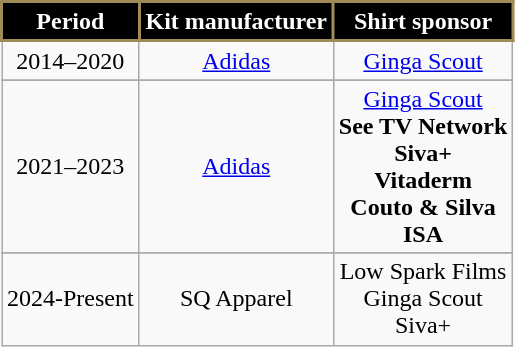<table class="wikitable" style="text-align: center">
<tr>
<th style="background:#000000; color:white; border:2px solid #A08B58;">Period</th>
<th style="background:#000000; color:white; border:2px solid #A08B58;">Kit manufacturer</th>
<th style="background:#000000; color:white; border:2px solid #A08B58;">Shirt sponsor</th>
</tr>
<tr>
<td>2014–2020</td>
<td rowspan="1"><a href='#'>Adidas</a></td>
<td><a href='#'>Ginga Scout</a></td>
</tr>
<tr>
</tr>
<tr>
<td>2021–2023</td>
<td rowspan="1"><a href='#'>Adidas</a></td>
<td><a href='#'>Ginga Scout</a><br><strong>See TV Network</strong><br><strong>Siva+</strong><br><strong>Vitaderm</strong><br><strong>Couto & Silva</strong><br><strong>ISA<em></td>
</tr>
<tr>
</tr>
<tr>
<td>2024-Present</td>
<td rowspan="1"></strong>SQ Apparel<strong></td>
<td></strong>Low Spark Films<strong><br></strong>Ginga Scout<strong><br></strong>Siva+<strong></td>
</tr>
</table>
